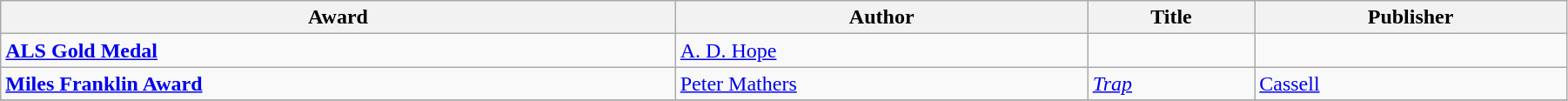<table class="wikitable" width=95%>
<tr>
<th>Award</th>
<th>Author</th>
<th>Title</th>
<th>Publisher</th>
</tr>
<tr>
<td><strong><a href='#'>ALS Gold Medal</a></strong></td>
<td><a href='#'>A. D. Hope</a></td>
<td></td>
<td></td>
</tr>
<tr>
<td><strong><a href='#'>Miles Franklin Award</a></strong></td>
<td><a href='#'>Peter Mathers</a></td>
<td><em><a href='#'>Trap</a></em></td>
<td><a href='#'>Cassell</a></td>
</tr>
<tr>
</tr>
</table>
